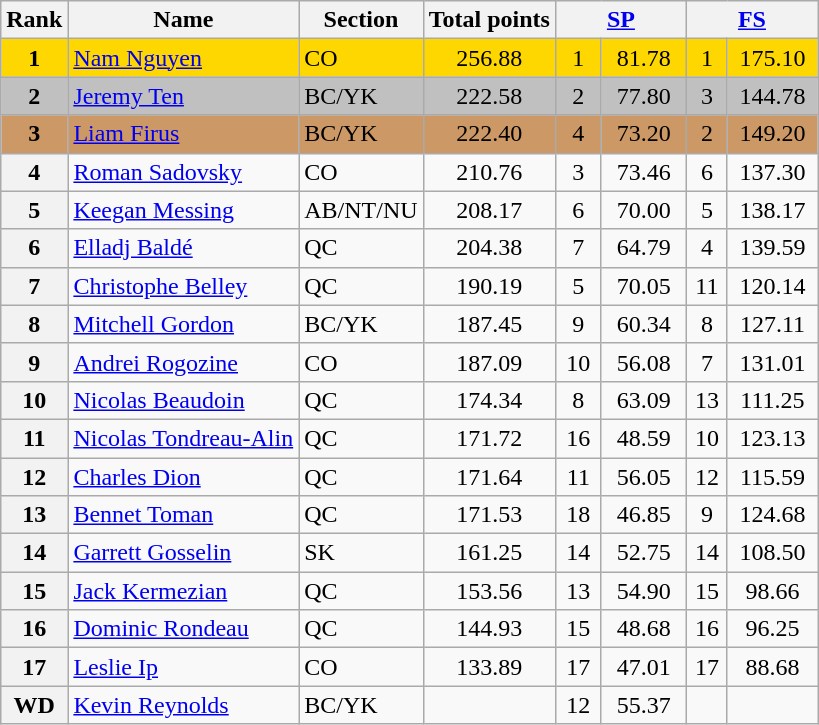<table class="wikitable sortable">
<tr>
<th>Rank</th>
<th>Name</th>
<th>Section</th>
<th>Total points</th>
<th colspan="2" width="80px"><a href='#'>SP</a></th>
<th colspan="2" width="80px"><a href='#'>FS</a></th>
</tr>
<tr bgcolor="gold">
<td align="center"><strong>1</strong></td>
<td><a href='#'>Nam Nguyen</a></td>
<td>CO</td>
<td align="center">256.88</td>
<td align="center">1</td>
<td align="center">81.78</td>
<td align="center">1</td>
<td align="center">175.10</td>
</tr>
<tr bgcolor="silver">
<td align="center"><strong>2</strong></td>
<td><a href='#'>Jeremy Ten</a></td>
<td>BC/YK</td>
<td align="center">222.58</td>
<td align="center">2</td>
<td align="center">77.80</td>
<td align="center">3</td>
<td align="center">144.78</td>
</tr>
<tr bgcolor="cc9966">
<td align="center"><strong>3</strong></td>
<td><a href='#'>Liam Firus</a></td>
<td>BC/YK</td>
<td align="center">222.40</td>
<td align="center">4</td>
<td align="center">73.20</td>
<td align="center">2</td>
<td align="center">149.20</td>
</tr>
<tr>
<th>4</th>
<td><a href='#'>Roman Sadovsky</a></td>
<td>CO</td>
<td align="center">210.76</td>
<td align="center">3</td>
<td align="center">73.46</td>
<td align="center">6</td>
<td align="center">137.30</td>
</tr>
<tr>
<th>5</th>
<td><a href='#'>Keegan Messing</a></td>
<td>AB/NT/NU</td>
<td align="center">208.17</td>
<td align="center">6</td>
<td align="center">70.00</td>
<td align="center">5</td>
<td align="center">138.17</td>
</tr>
<tr>
<th>6</th>
<td><a href='#'>Elladj Baldé</a></td>
<td>QC</td>
<td align="center">204.38</td>
<td align="center">7</td>
<td align="center">64.79</td>
<td align="center">4</td>
<td align="center">139.59</td>
</tr>
<tr>
<th>7</th>
<td><a href='#'>Christophe Belley</a></td>
<td>QC</td>
<td align="center">190.19</td>
<td align="center">5</td>
<td align="center">70.05</td>
<td align="center">11</td>
<td align="center">120.14</td>
</tr>
<tr>
<th>8</th>
<td><a href='#'>Mitchell Gordon</a></td>
<td>BC/YK</td>
<td align="center">187.45</td>
<td align="center">9</td>
<td align="center">60.34</td>
<td align="center">8</td>
<td align="center">127.11</td>
</tr>
<tr>
<th>9</th>
<td><a href='#'>Andrei Rogozine</a></td>
<td>CO</td>
<td align="center">187.09</td>
<td align="center">10</td>
<td align="center">56.08</td>
<td align="center">7</td>
<td align="center">131.01</td>
</tr>
<tr>
<th>10</th>
<td><a href='#'>Nicolas Beaudoin</a></td>
<td>QC</td>
<td align="center">174.34</td>
<td align="center">8</td>
<td align="center">63.09</td>
<td align="center">13</td>
<td align="center">111.25</td>
</tr>
<tr>
<th>11</th>
<td><a href='#'>Nicolas Tondreau-Alin</a></td>
<td>QC</td>
<td align="center">171.72</td>
<td align="center">16</td>
<td align="center">48.59</td>
<td align="center">10</td>
<td align="center">123.13</td>
</tr>
<tr>
<th>12</th>
<td><a href='#'>Charles Dion</a></td>
<td>QC</td>
<td align="center">171.64</td>
<td align="center">11</td>
<td align="center">56.05</td>
<td align="center">12</td>
<td align="center">115.59</td>
</tr>
<tr>
<th>13</th>
<td><a href='#'>Bennet Toman</a></td>
<td>QC</td>
<td align="center">171.53</td>
<td align="center">18</td>
<td align="center">46.85</td>
<td align="center">9</td>
<td align="center">124.68</td>
</tr>
<tr>
<th>14</th>
<td><a href='#'>Garrett Gosselin</a></td>
<td>SK</td>
<td align="center">161.25</td>
<td align="center">14</td>
<td align="center">52.75</td>
<td align="center">14</td>
<td align="center">108.50</td>
</tr>
<tr>
<th>15</th>
<td><a href='#'>Jack Kermezian</a></td>
<td>QC</td>
<td align="center">153.56</td>
<td align="center">13</td>
<td align="center">54.90</td>
<td align="center">15</td>
<td align="center">98.66</td>
</tr>
<tr>
<th>16</th>
<td><a href='#'>Dominic Rondeau</a></td>
<td>QC</td>
<td align="center">144.93</td>
<td align="center">15</td>
<td align="center">48.68</td>
<td align="center">16</td>
<td align="center">96.25</td>
</tr>
<tr>
<th>17</th>
<td><a href='#'>Leslie Ip</a></td>
<td>CO</td>
<td align="center">133.89</td>
<td align="center">17</td>
<td align="center">47.01</td>
<td align="center">17</td>
<td align="center">88.68</td>
</tr>
<tr>
<th>WD</th>
<td><a href='#'>Kevin Reynolds</a></td>
<td>BC/YK</td>
<td></td>
<td align="center">12</td>
<td align="center">55.37</td>
<td></td>
<td></td>
</tr>
</table>
